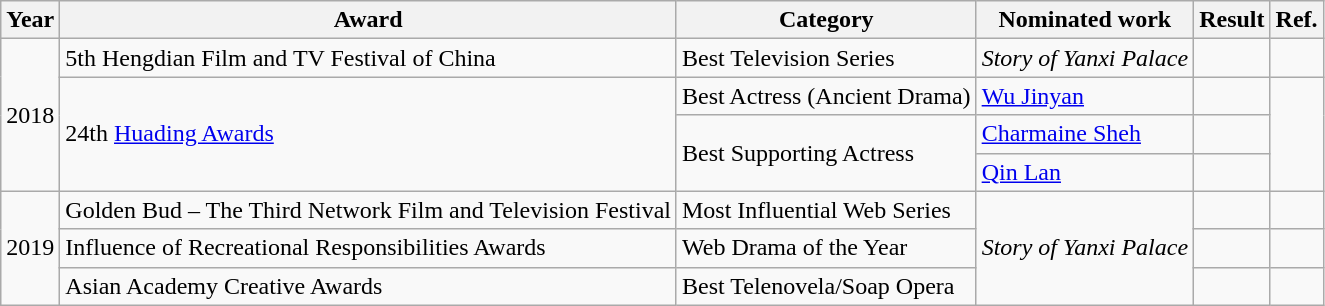<table class="wikitable">
<tr>
<th>Year</th>
<th>Award</th>
<th>Category</th>
<th>Nominated work</th>
<th>Result</th>
<th>Ref.</th>
</tr>
<tr>
<td rowspan=4>2018</td>
<td>5th Hengdian Film and TV Festival of China</td>
<td>Best Television Series</td>
<td><em>Story of Yanxi Palace</em></td>
<td></td>
<td></td>
</tr>
<tr>
<td rowspan=3>24th <a href='#'>Huading Awards</a></td>
<td>Best Actress (Ancient Drama)</td>
<td><a href='#'>Wu Jinyan</a></td>
<td></td>
<td rowspan=3></td>
</tr>
<tr>
<td rowspan="2">Best Supporting Actress</td>
<td><a href='#'>Charmaine Sheh</a></td>
<td></td>
</tr>
<tr>
<td><a href='#'>Qin Lan</a></td>
<td></td>
</tr>
<tr>
<td rowspan=3>2019</td>
<td>Golden Bud – The Third Network Film and Television Festival</td>
<td>Most Influential Web Series</td>
<td rowspan=3><em>Story of Yanxi Palace</em></td>
<td></td>
<td></td>
</tr>
<tr>
<td>Influence of Recreational Responsibilities Awards</td>
<td>Web Drama of the Year</td>
<td></td>
<td></td>
</tr>
<tr>
<td>Asian Academy Creative Awards</td>
<td>Best Telenovela/Soap Opera</td>
<td></td>
<td></td>
</tr>
</table>
